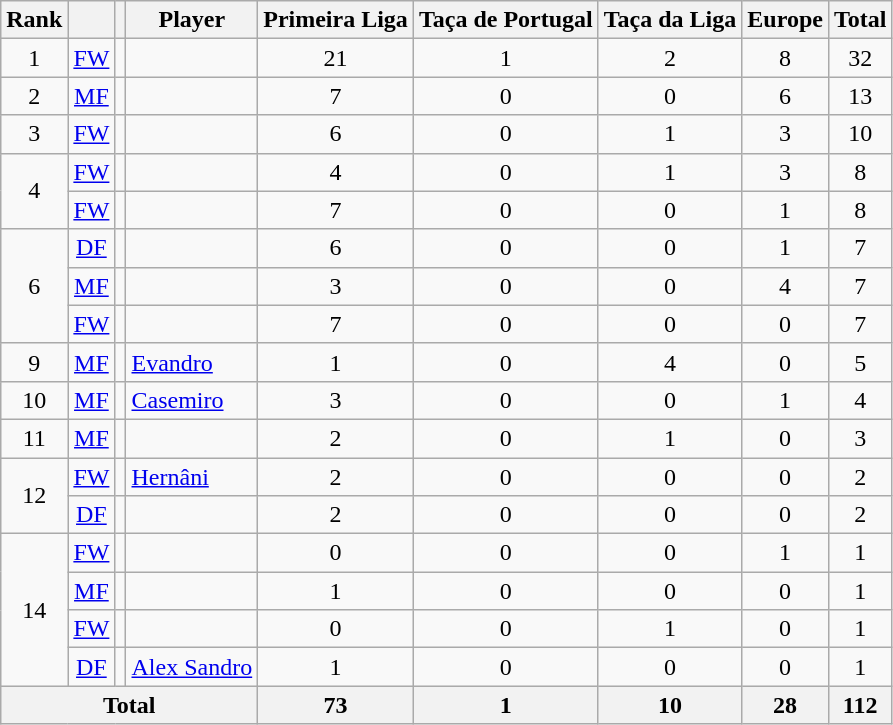<table class="wikitable sortable" style="text-align:center;">
<tr>
<th>Rank</th>
<th></th>
<th></th>
<th>Player</th>
<th>Primeira Liga</th>
<th>Taça de Portugal</th>
<th>Taça da Liga</th>
<th>Europe</th>
<th>Total</th>
</tr>
<tr>
<td>1</td>
<td><a href='#'>FW</a></td>
<td></td>
<td align=left></td>
<td>21</td>
<td>1</td>
<td>2</td>
<td>8</td>
<td>32</td>
</tr>
<tr>
<td>2</td>
<td><a href='#'>MF</a></td>
<td></td>
<td align=left></td>
<td>7</td>
<td>0</td>
<td>0</td>
<td>6</td>
<td>13</td>
</tr>
<tr>
<td>3</td>
<td><a href='#'>FW</a></td>
<td></td>
<td align=left></td>
<td>6</td>
<td>0</td>
<td>1</td>
<td>3</td>
<td>10</td>
</tr>
<tr>
<td rowspan=2>4</td>
<td><a href='#'>FW</a></td>
<td></td>
<td align=left></td>
<td>4</td>
<td>0</td>
<td>1</td>
<td>3</td>
<td>8</td>
</tr>
<tr>
<td><a href='#'>FW</a></td>
<td></td>
<td align=left></td>
<td>7</td>
<td>0</td>
<td>0</td>
<td>1</td>
<td>8</td>
</tr>
<tr>
<td rowspan=3>6</td>
<td><a href='#'>DF</a></td>
<td></td>
<td align=left></td>
<td>6</td>
<td>0</td>
<td>0</td>
<td>1</td>
<td>7</td>
</tr>
<tr>
<td><a href='#'>MF</a></td>
<td></td>
<td align=left></td>
<td>3</td>
<td>0</td>
<td>0</td>
<td>4</td>
<td>7</td>
</tr>
<tr>
<td><a href='#'>FW</a></td>
<td></td>
<td align=left></td>
<td>7</td>
<td>0</td>
<td>0</td>
<td>0</td>
<td>7</td>
</tr>
<tr>
<td>9</td>
<td><a href='#'>MF</a></td>
<td></td>
<td align=left><a href='#'>Evandro</a></td>
<td>1</td>
<td>0</td>
<td>4</td>
<td>0</td>
<td>5</td>
</tr>
<tr>
<td>10</td>
<td><a href='#'>MF</a></td>
<td></td>
<td align=left><a href='#'>Casemiro</a></td>
<td>3</td>
<td>0</td>
<td>0</td>
<td>1</td>
<td>4</td>
</tr>
<tr>
<td>11</td>
<td><a href='#'>MF</a></td>
<td></td>
<td align=left></td>
<td>2</td>
<td>0</td>
<td>1</td>
<td>0</td>
<td>3</td>
</tr>
<tr>
<td rowspan=2>12</td>
<td><a href='#'>FW</a></td>
<td></td>
<td align=left><a href='#'>Hernâni</a></td>
<td>2</td>
<td>0</td>
<td>0</td>
<td>0</td>
<td>2</td>
</tr>
<tr>
<td><a href='#'>DF</a></td>
<td></td>
<td align=left></td>
<td>2</td>
<td>0</td>
<td>0</td>
<td>0</td>
<td>2</td>
</tr>
<tr>
<td rowspan=4>14</td>
<td><a href='#'>FW</a></td>
<td></td>
<td align=left></td>
<td>0</td>
<td>0</td>
<td>0</td>
<td>1</td>
<td>1</td>
</tr>
<tr>
<td><a href='#'>MF</a></td>
<td></td>
<td align=left></td>
<td>1</td>
<td>0</td>
<td>0</td>
<td>0</td>
<td>1</td>
</tr>
<tr>
<td><a href='#'>FW</a></td>
<td></td>
<td align=left></td>
<td>0</td>
<td>0</td>
<td>1</td>
<td>0</td>
<td>1</td>
</tr>
<tr>
<td><a href='#'>DF</a></td>
<td></td>
<td align=left><a href='#'>Alex Sandro</a></td>
<td>1</td>
<td>0</td>
<td>0</td>
<td>0</td>
<td>1</td>
</tr>
<tr>
<th class="unsortable" colspan=4>Total</th>
<th>73</th>
<th>1</th>
<th>10</th>
<th>28</th>
<th>112</th>
</tr>
</table>
